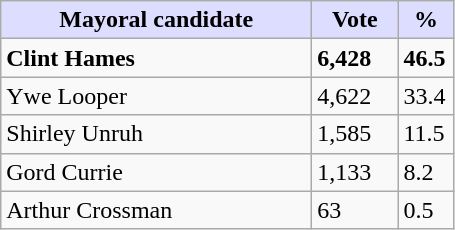<table class="wikitable">
<tr>
<th style="background:#ddf;" width="200px">Mayoral candidate</th>
<th style="background:#ddf;" width="50px">Vote</th>
<th style="background:#ddf;" width="30px">%</th>
</tr>
<tr>
<td><strong>Clint Hames</strong></td>
<td><strong>6,428</strong></td>
<td><strong>46.5</strong></td>
</tr>
<tr>
<td>Ywe Looper</td>
<td>4,622</td>
<td>33.4</td>
</tr>
<tr>
<td>Shirley Unruh</td>
<td>1,585</td>
<td>11.5</td>
</tr>
<tr>
<td>Gord Currie</td>
<td>1,133</td>
<td>8.2</td>
</tr>
<tr>
<td>Arthur Crossman</td>
<td>63</td>
<td>0.5</td>
</tr>
</table>
